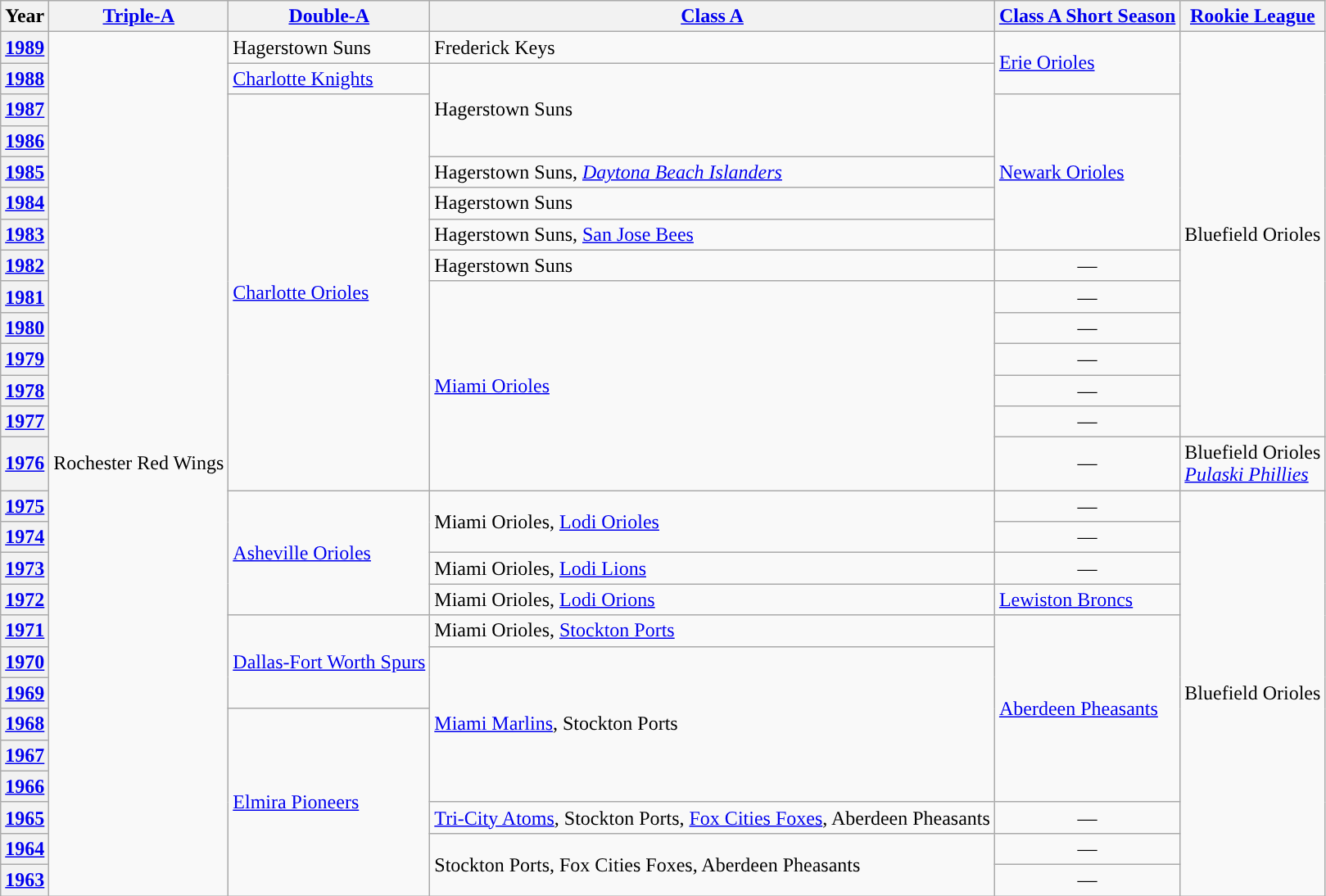<table class="wikitable">
<tr>
<th>Year</th>
<th><a href='#'><span>Triple-A</span></a></th>
<th><a href='#'><span>Double-A</span></a></th>
<th><a href='#'><span>Class A</span></a></th>
<th><a href='#'><span>Class A Short Season</span></a></th>
<th><a href='#'><span>Rookie League</span></a></th>
</tr>
<tr>
<th><a href='#'>1989</a></th>
<td rowspan=27>Rochester Red Wings</td>
<td>Hagerstown Suns</td>
<td>Frederick Keys</td>
<td rowspan=2><a href='#'>Erie Orioles</a></td>
<td rowspan=13>Bluefield Orioles</td>
</tr>
<tr>
<th><a href='#'>1988</a></th>
<td><a href='#'>Charlotte Knights</a></td>
<td rowspan=3>Hagerstown Suns</td>
</tr>
<tr>
<th><a href='#'>1987</a></th>
<td rowspan=12><a href='#'>Charlotte Orioles</a></td>
<td rowspan=5><a href='#'>Newark Orioles</a></td>
</tr>
<tr>
<th><a href='#'>1986</a></th>
</tr>
<tr>
<th><a href='#'>1985</a></th>
<td>Hagerstown Suns, <em><a href='#'>Daytona Beach Islanders</a></em></td>
</tr>
<tr>
<th><a href='#'>1984</a></th>
<td>Hagerstown Suns</td>
</tr>
<tr>
<th><a href='#'>1983</a></th>
<td>Hagerstown Suns, <a href='#'>San Jose Bees</a></td>
</tr>
<tr>
<th><a href='#'>1982</a></th>
<td>Hagerstown Suns</td>
<td align="center">—</td>
</tr>
<tr>
<th><a href='#'>1981</a></th>
<td rowspan=6><a href='#'>Miami Orioles</a></td>
<td align="center">—</td>
</tr>
<tr>
<th><a href='#'>1980</a></th>
<td align="center">—</td>
</tr>
<tr>
<th><a href='#'>1979</a></th>
<td align="center">—</td>
</tr>
<tr>
<th><a href='#'>1978</a></th>
<td align="center">—</td>
</tr>
<tr>
<th><a href='#'>1977</a></th>
<td align="center">—</td>
</tr>
<tr>
<th><a href='#'>1976</a></th>
<td align="center">—</td>
<td>Bluefield Orioles<br><em><a href='#'>Pulaski Phillies</a></em></td>
</tr>
<tr>
<th><a href='#'>1975</a></th>
<td rowspan=4><a href='#'>Asheville Orioles</a></td>
<td rowspan=2>Miami Orioles, <a href='#'>Lodi Orioles</a></td>
<td align="center">—</td>
<td rowspan=13>Bluefield Orioles</td>
</tr>
<tr>
<th><a href='#'>1974</a></th>
<td align="center">—</td>
</tr>
<tr>
<th><a href='#'>1973</a></th>
<td>Miami Orioles, <a href='#'>Lodi Lions</a></td>
<td align="center">—</td>
</tr>
<tr>
<th><a href='#'>1972</a></th>
<td>Miami Orioles, <a href='#'>Lodi Orions</a></td>
<td><a href='#'>Lewiston Broncs</a></td>
</tr>
<tr>
<th><a href='#'>1971</a></th>
<td rowspan=3><a href='#'>Dallas-Fort Worth Spurs</a></td>
<td>Miami Orioles, <a href='#'>Stockton Ports</a></td>
<td rowspan=6><a href='#'>Aberdeen Pheasants</a></td>
</tr>
<tr>
<th><a href='#'>1970</a></th>
<td rowspan=5><a href='#'>Miami Marlins</a>, Stockton Ports</td>
</tr>
<tr>
<th><a href='#'>1969</a></th>
</tr>
<tr>
<th><a href='#'>1968</a></th>
<td rowspan=6><a href='#'>Elmira Pioneers</a></td>
</tr>
<tr>
<th><a href='#'>1967</a></th>
</tr>
<tr>
<th><a href='#'>1966</a></th>
</tr>
<tr>
<th><a href='#'>1965</a></th>
<td><a href='#'>Tri-City Atoms</a>, Stockton Ports, <a href='#'>Fox Cities Foxes</a>, Aberdeen Pheasants</td>
<td align="center">—</td>
</tr>
<tr>
<th><a href='#'>1964</a></th>
<td rowspan=2>Stockton Ports, Fox Cities Foxes, Aberdeen Pheasants</td>
<td align="center">—</td>
</tr>
<tr>
<th><a href='#'>1963</a></th>
<td align="center">—</td>
</tr>
</table>
